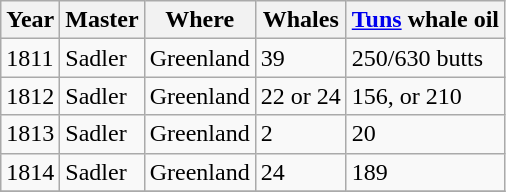<table class="sortable wikitable">
<tr>
<th>Year</th>
<th>Master</th>
<th>Where</th>
<th>Whales</th>
<th><a href='#'>Tuns</a> whale oil</th>
</tr>
<tr>
<td>1811</td>
<td>Sadler</td>
<td>Greenland</td>
<td>39</td>
<td>250/630 butts</td>
</tr>
<tr>
<td>1812</td>
<td>Sadler</td>
<td>Greenland</td>
<td>22 or 24</td>
<td>156, or 210</td>
</tr>
<tr>
<td>1813</td>
<td>Sadler</td>
<td>Greenland</td>
<td>2</td>
<td>20</td>
</tr>
<tr>
<td>1814</td>
<td>Sadler</td>
<td>Greenland</td>
<td>24</td>
<td>189</td>
</tr>
<tr>
</tr>
</table>
